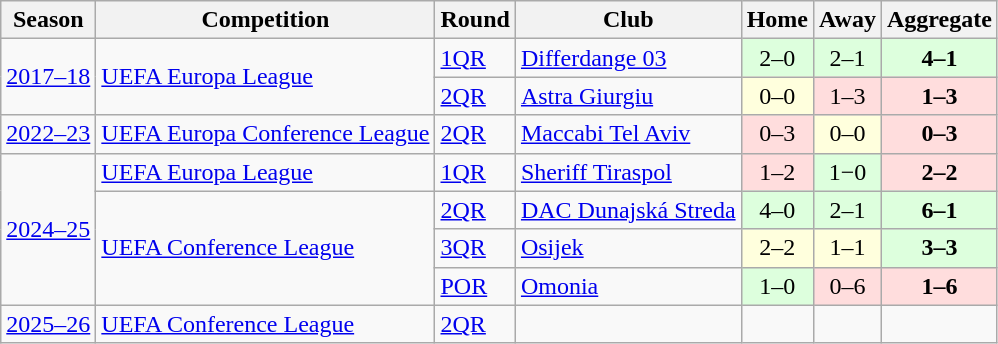<table class="wikitable">
<tr>
<th>Season</th>
<th>Competition</th>
<th>Round</th>
<th>Club</th>
<th>Home</th>
<th>Away</th>
<th>Aggregate</th>
</tr>
<tr>
<td rowspan="2"><a href='#'>2017–18</a></td>
<td rowspan="2"><a href='#'>UEFA Europa League</a></td>
<td><a href='#'>1QR</a></td>
<td> <a href='#'>Differdange 03</a></td>
<td bgcolor="#ddffdd" style="text-align:center;">2–0</td>
<td bgcolor="#ddffdd" style="text-align:center;">2–1</td>
<td bgcolor="#ddffdd" style="text-align:center;"><strong>4–1</strong></td>
</tr>
<tr>
<td><a href='#'>2QR</a></td>
<td> <a href='#'>Astra Giurgiu</a></td>
<td bgcolor="#ffffdd" style="text-align:center;">0–0</td>
<td bgcolor="#ffdddd" style="text-align:center;">1–3</td>
<td bgcolor="#ffdddd" style="text-align:center;"><strong>1–3</strong></td>
</tr>
<tr>
<td><a href='#'>2022–23</a></td>
<td><a href='#'>UEFA Europa Conference League</a></td>
<td><a href='#'>2QR</a></td>
<td> <a href='#'>Maccabi Tel Aviv</a></td>
<td bgcolor="#ffdddd" style="text-align:center;">0–3</td>
<td bgcolor="#ffffdd" style="text-align:center;">0–0</td>
<td bgcolor="#ffdddd" style="text-align:center;"><strong>0–3</strong></td>
</tr>
<tr>
<td rowspan="4"><a href='#'>2024–25</a></td>
<td><a href='#'>UEFA Europa League</a></td>
<td><a href='#'>1QR</a></td>
<td> <a href='#'>Sheriff Tiraspol</a></td>
<td bgcolor="#ffdddd" style="text-align:center;">1–2 </td>
<td bgcolor="#ddffdd" style="text-align:center;">1−0</td>
<td bgcolor="#ffdddd" style="text-align:center;"><strong>2–2</strong> </td>
</tr>
<tr>
<td rowspan="3"><a href='#'>UEFA Conference League</a></td>
<td><a href='#'>2QR</a></td>
<td> <a href='#'>DAC Dunajská Streda</a></td>
<td bgcolor="#ddffdd" style="text-align:center;">4–0</td>
<td bgcolor="#ddffdd" style="text-align:center;">2–1</td>
<td bgcolor="#ddffdd" style="text-align:center;"><strong>6–1</strong></td>
</tr>
<tr>
<td><a href='#'>3QR</a></td>
<td> <a href='#'>Osijek</a></td>
<td bgcolor="#ffffdd" style="text-align:center;">2–2 </td>
<td bgcolor="#ffffdd" style="text-align:center;">1–1</td>
<td bgcolor="#ddffdd" style="text-align:center;"><strong>3–3</strong> </td>
</tr>
<tr>
<td><a href='#'>POR</a></td>
<td> <a href='#'>Omonia</a></td>
<td bgcolor="#ddffdd" style="text-align:center;">1–0</td>
<td bgcolor="#ffdddd" style="text-align:center;">0–6</td>
<td bgcolor="#ffdddd" style="text-align:center;"><strong>1–6</strong></td>
</tr>
<tr>
<td><a href='#'>2025–26</a></td>
<td><a href='#'>UEFA Conference League</a></td>
<td><a href='#'>2QR</a></td>
<td></td>
<td style="text-align:center;"></td>
<td style="text-align:center;"></td>
<td style="text-align:center;"></td>
</tr>
</table>
